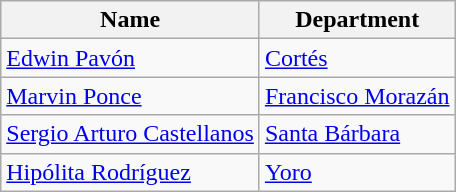<table class="wikitable sortable">
<tr>
<th>Name</th>
<th>Department</th>
</tr>
<tr>
<td><a href='#'>Edwin Pavón</a></td>
<td><a href='#'>Cortés</a></td>
</tr>
<tr>
<td><a href='#'>Marvin Ponce</a></td>
<td><a href='#'>Francisco Morazán</a></td>
</tr>
<tr>
<td><a href='#'>Sergio Arturo Castellanos</a></td>
<td><a href='#'>Santa Bárbara</a></td>
</tr>
<tr>
<td><a href='#'>Hipólita Rodríguez</a></td>
<td><a href='#'>Yoro</a></td>
</tr>
</table>
